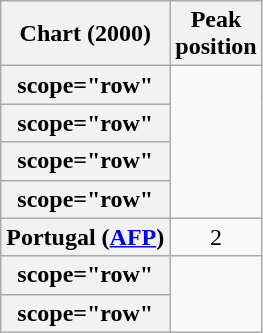<table class="wikitable sortable plainrowheaders" style="text-align:center;">
<tr>
<th scope="col">Chart (2000)</th>
<th scope="col">Peak<br>position</th>
</tr>
<tr>
<th>scope="row"</th>
</tr>
<tr>
<th>scope="row"</th>
</tr>
<tr>
<th>scope="row"</th>
</tr>
<tr>
<th>scope="row"</th>
</tr>
<tr>
<th scope="row">Portugal (<a href='#'>AFP</a>)</th>
<td align="center">2</td>
</tr>
<tr>
<th>scope="row"</th>
</tr>
<tr>
<th>scope="row"</th>
</tr>
</table>
